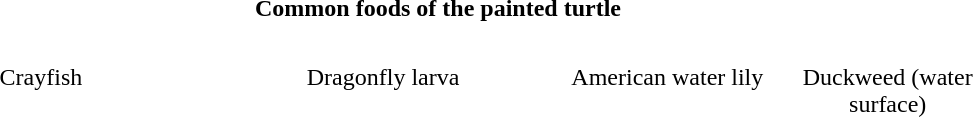<table style="margin:0.5em auto 0.5em auto; text-align:center; width:760px;" cellpadding="0" cellspacing="10">
<tr>
<td colspan="4"><strong>Common foods of the painted turtle</strong></td>
</tr>
<tr style="vertical-align:top;">
<td style="width:210px;"><br>Crayfish</td>
<td style="width:225px;"><br>Dragonfly larva</td>
<td style="width:133px;"><br>American water lily</td>
<td style="width:140px;"><br>Duckweed (water surface)</td>
</tr>
</table>
